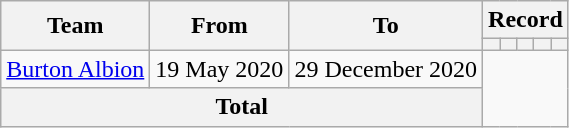<table class=wikitable style=text-align:center>
<tr>
<th rowspan=2>Team</th>
<th rowspan=2>From</th>
<th rowspan=2>To</th>
<th colspan=5>Record</th>
</tr>
<tr>
<th></th>
<th></th>
<th></th>
<th></th>
<th></th>
</tr>
<tr>
<td align=left><a href='#'>Burton Albion</a></td>
<td align=left>19 May 2020</td>
<td align=left>29 December 2020<br></td>
</tr>
<tr>
<th colspan=3>Total<br></th>
</tr>
</table>
